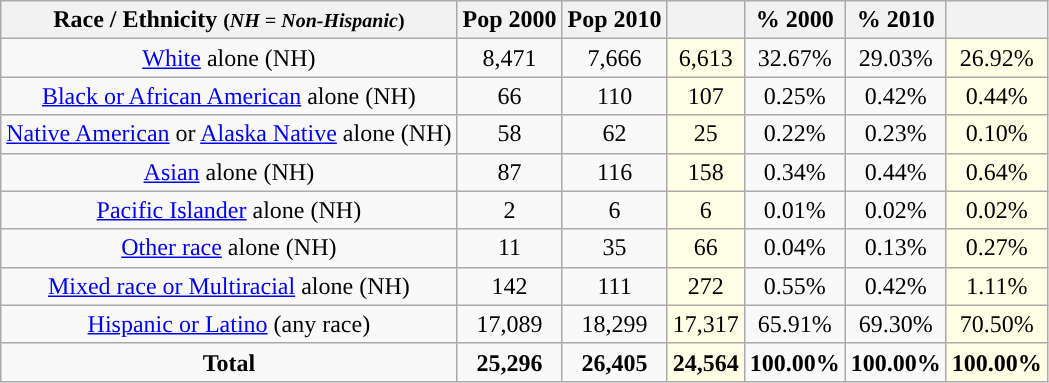<table class="wikitable" style="text-align:center;">
<tr>
<th>Race / Ethnicity <small>(<em>NH = Non-Hispanic</em>)</small></th>
<th>Pop 2000</th>
<th>Pop 2010</th>
<th></th>
<th>% 2000</th>
<th>% 2010</th>
<th></th>
</tr>
<tr>
<td><a href='#'>White</a> alone (NH)</td>
<td>8,471</td>
<td>7,666</td>
<td style='background: #ffffe6;'>6,613</td>
<td>32.67%</td>
<td>29.03%</td>
<td style='background: #ffffe6;'>26.92%</td>
</tr>
<tr>
<td><a href='#'>Black or African American</a> alone (NH)</td>
<td>66</td>
<td>110</td>
<td style='background: #ffffe6;'>107</td>
<td>0.25%</td>
<td>0.42%</td>
<td style='background: #ffffe6;'>0.44%</td>
</tr>
<tr>
<td><a href='#'>Native American</a> or <a href='#'>Alaska Native</a> alone (NH)</td>
<td>58</td>
<td>62</td>
<td style='background: #ffffe6;'>25</td>
<td>0.22%</td>
<td>0.23%</td>
<td style='background: #ffffe6;'>0.10%</td>
</tr>
<tr>
<td><a href='#'>Asian</a> alone (NH)</td>
<td>87</td>
<td>116</td>
<td style='background: #ffffe6;'>158</td>
<td>0.34%</td>
<td>0.44%</td>
<td style='background: #ffffe6;'>0.64%</td>
</tr>
<tr>
<td><a href='#'>Pacific Islander</a> alone (NH)</td>
<td>2</td>
<td>6</td>
<td style='background: #ffffe6;'>6</td>
<td>0.01%</td>
<td>0.02%</td>
<td style='background: #ffffe6;'>0.02%</td>
</tr>
<tr>
<td><a href='#'>Other race</a> alone (NH)</td>
<td>11</td>
<td>35</td>
<td style='background: #ffffe6;'>66</td>
<td>0.04%</td>
<td>0.13%</td>
<td style='background: #ffffe6;'>0.27%</td>
</tr>
<tr>
<td><a href='#'>Mixed race or Multiracial</a> alone (NH)</td>
<td>142</td>
<td>111</td>
<td style='background: #ffffe6;'>272</td>
<td>0.55%</td>
<td>0.42%</td>
<td style='background: #ffffe6;'>1.11%</td>
</tr>
<tr>
<td><a href='#'>Hispanic or Latino</a> (any race)</td>
<td>17,089</td>
<td>18,299</td>
<td style='background: #ffffe6;'>17,317</td>
<td>65.91%</td>
<td>69.30%</td>
<td style='background: #ffffe6;'>70.50%</td>
</tr>
<tr>
<td><strong>Total</strong></td>
<td><strong>25,296</strong></td>
<td><strong>26,405</strong></td>
<td style='background: #ffffe6;'><strong>24,564</strong></td>
<td><strong>100.00%</strong></td>
<td><strong>100.00%</strong></td>
<td style='background: #ffffe6;'><strong>100.00%</strong></td>
</tr>
</table>
